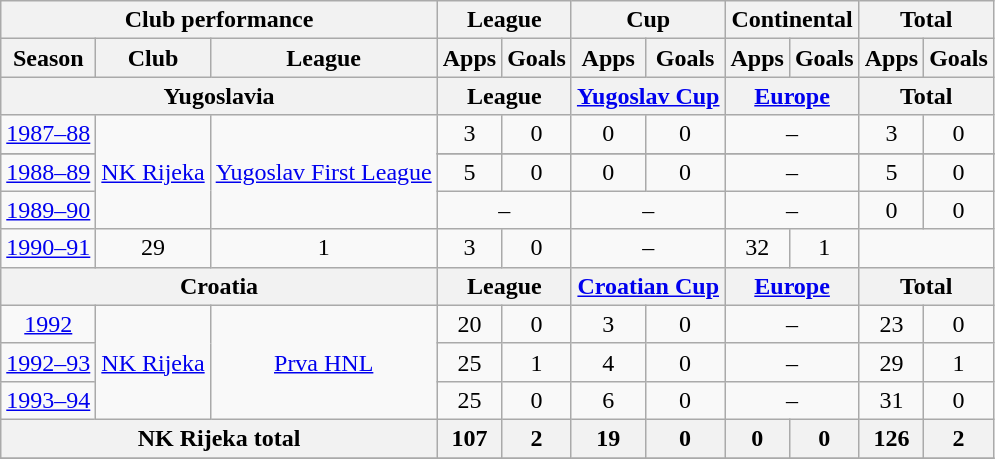<table class="wikitable" style="text-align:center;">
<tr>
<th colspan=3>Club performance</th>
<th colspan=2>League</th>
<th colspan=2>Cup</th>
<th colspan=2>Continental</th>
<th colspan=2>Total</th>
</tr>
<tr>
<th>Season</th>
<th>Club</th>
<th>League</th>
<th>Apps</th>
<th>Goals</th>
<th>Apps</th>
<th>Goals</th>
<th>Apps</th>
<th>Goals</th>
<th>Apps</th>
<th>Goals</th>
</tr>
<tr>
<th colspan=3>Yugoslavia</th>
<th colspan=2>League</th>
<th colspan=2><a href='#'>Yugoslav Cup</a></th>
<th colspan=2><a href='#'>Europe</a></th>
<th colspan=2>Total</th>
</tr>
<tr>
<td><a href='#'>1987–88</a></td>
<td rowspan="4"><a href='#'>NK Rijeka</a></td>
<td rowspan="4"><a href='#'>Yugoslav First League</a></td>
<td>3</td>
<td>0</td>
<td>0</td>
<td>0</td>
<td colspan="2">–</td>
<td>3</td>
<td>0</td>
</tr>
<tr>
</tr>
<tr>
<td><a href='#'>1988–89</a></td>
<td>5</td>
<td>0</td>
<td>0</td>
<td>0</td>
<td colspan="2">–</td>
<td>5</td>
<td>0</td>
</tr>
<tr>
<td><a href='#'>1989–90</a></td>
<td colspan="2">–</td>
<td colspan="2">–</td>
<td colspan="2">–</td>
<td>0</td>
<td>0</td>
</tr>
<tr>
<td><a href='#'>1990–91</a></td>
<td>29</td>
<td>1</td>
<td>3</td>
<td>0</td>
<td colspan="2">–</td>
<td>32</td>
<td>1</td>
</tr>
<tr>
<th colspan=3>Croatia</th>
<th colspan=2>League</th>
<th colspan=2><a href='#'>Croatian Cup</a></th>
<th colspan=2><a href='#'>Europe</a></th>
<th colspan=2>Total</th>
</tr>
<tr>
<td><a href='#'>1992</a></td>
<td rowspan="3"><a href='#'>NK Rijeka</a></td>
<td rowspan="3"><a href='#'>Prva HNL</a></td>
<td>20</td>
<td>0</td>
<td>3</td>
<td>0</td>
<td colspan="2">–</td>
<td>23</td>
<td>0</td>
</tr>
<tr>
<td><a href='#'>1992–93</a></td>
<td>25</td>
<td>1</td>
<td>4</td>
<td>0</td>
<td colspan="2">–</td>
<td>29</td>
<td>1</td>
</tr>
<tr>
<td><a href='#'>1993–94</a></td>
<td>25</td>
<td>0</td>
<td>6</td>
<td>0</td>
<td colspan="2">–</td>
<td>31</td>
<td>0</td>
</tr>
<tr>
<th colspan=3>NK Rijeka total</th>
<th>107</th>
<th>2</th>
<th>19</th>
<th>0</th>
<th>0</th>
<th>0</th>
<th>126</th>
<th>2</th>
</tr>
<tr>
</tr>
</table>
